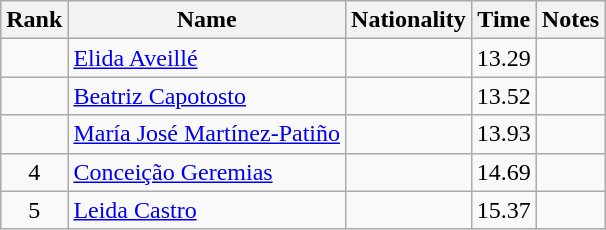<table class="wikitable sortable" style="text-align:center">
<tr>
<th>Rank</th>
<th>Name</th>
<th>Nationality</th>
<th>Time</th>
<th>Notes</th>
</tr>
<tr>
<td align=center></td>
<td align=left><a href='#'>Elida Aveillé</a></td>
<td align=left></td>
<td>13.29</td>
<td></td>
</tr>
<tr>
<td align=center></td>
<td align=left><a href='#'>Beatriz Capotosto</a></td>
<td align=left></td>
<td>13.52</td>
<td></td>
</tr>
<tr>
<td align=center></td>
<td align=left><a href='#'>María José Martínez-Patiño</a></td>
<td align=left></td>
<td>13.93</td>
<td></td>
</tr>
<tr>
<td align=center>4</td>
<td align=left><a href='#'>Conceição Geremias</a></td>
<td align=left></td>
<td>14.69</td>
<td></td>
</tr>
<tr>
<td align=center>5</td>
<td align=left><a href='#'>Leida Castro</a></td>
<td align=left></td>
<td>15.37</td>
<td></td>
</tr>
</table>
